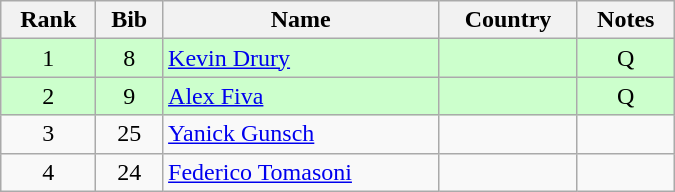<table class="wikitable" style="text-align:center; width:450px">
<tr>
<th>Rank</th>
<th>Bib</th>
<th>Name</th>
<th>Country</th>
<th>Notes</th>
</tr>
<tr bgcolor=ccffcc>
<td>1</td>
<td>8</td>
<td align=left><a href='#'>Kevin Drury</a></td>
<td align=left></td>
<td>Q</td>
</tr>
<tr bgcolor=ccffcc>
<td>2</td>
<td>9</td>
<td align=left><a href='#'>Alex Fiva</a></td>
<td align=left></td>
<td>Q</td>
</tr>
<tr>
<td>3</td>
<td>25</td>
<td align=left><a href='#'>Yanick Gunsch</a></td>
<td align=left></td>
<td></td>
</tr>
<tr>
<td>4</td>
<td>24</td>
<td align=left><a href='#'>Federico Tomasoni</a></td>
<td align=left></td>
<td></td>
</tr>
</table>
